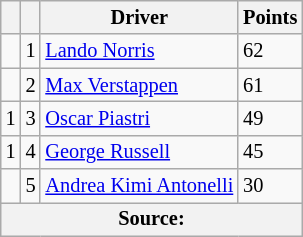<table class="wikitable" style="font-size: 85%;">
<tr>
<th scope="col"></th>
<th scope="col"></th>
<th scope="col">Driver</th>
<th scope="col">Points</th>
</tr>
<tr>
<td align="left"></td>
<td align="center">1</td>
<td> <a href='#'>Lando Norris</a></td>
<td align="left">62</td>
</tr>
<tr>
<td align="left"></td>
<td align="center">2</td>
<td> <a href='#'>Max Verstappen</a></td>
<td align="left">61</td>
</tr>
<tr>
<td align="left"> 1</td>
<td align="center">3</td>
<td> <a href='#'>Oscar Piastri</a></td>
<td align="left">49</td>
</tr>
<tr>
<td align="left"> 1</td>
<td align="center">4</td>
<td> <a href='#'>George Russell</a></td>
<td align="left">45</td>
</tr>
<tr>
<td align="left"></td>
<td align="center">5</td>
<td> <a href='#'>Andrea Kimi Antonelli</a></td>
<td align="left">30</td>
</tr>
<tr>
<th colspan=4>Source:</th>
</tr>
</table>
